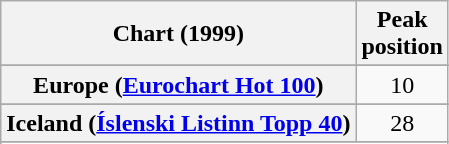<table class="wikitable sortable plainrowheaders" style="text-align:center">
<tr>
<th>Chart (1999)</th>
<th>Peak<br>position</th>
</tr>
<tr>
</tr>
<tr>
</tr>
<tr>
</tr>
<tr>
<th scope="row">Europe (<a href='#'>Eurochart Hot 100</a>)</th>
<td>10</td>
</tr>
<tr>
</tr>
<tr>
<th scope="row">Iceland (<a href='#'>Íslenski Listinn Topp 40</a>)</th>
<td>28</td>
</tr>
<tr>
</tr>
<tr>
</tr>
<tr>
</tr>
<tr>
</tr>
<tr>
</tr>
<tr>
</tr>
<tr>
</tr>
<tr>
</tr>
<tr>
</tr>
<tr>
</tr>
<tr>
</tr>
</table>
